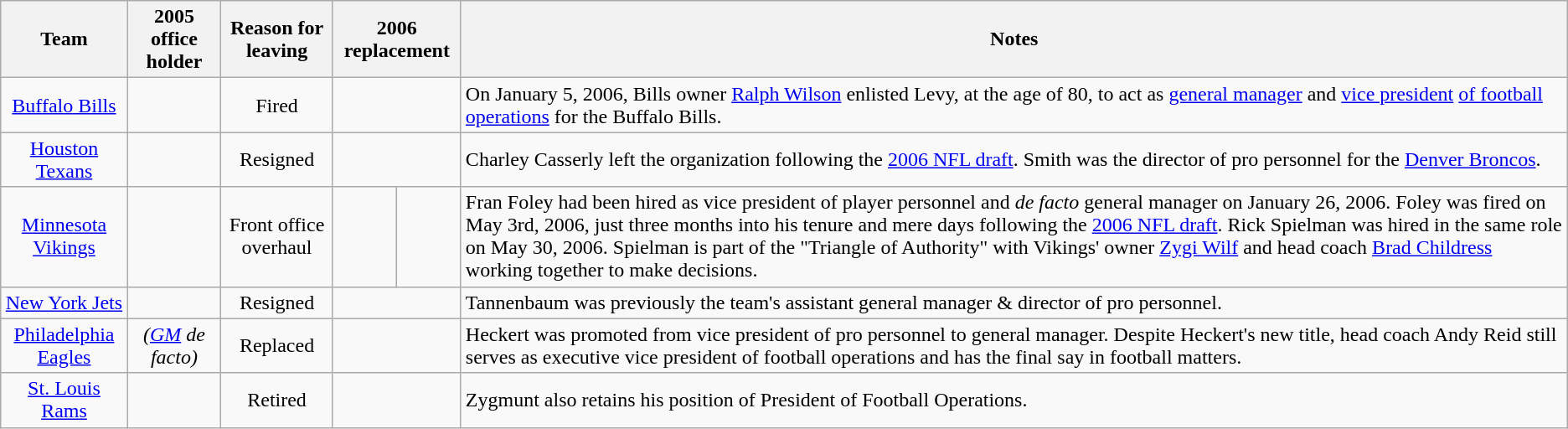<table class="wikitable sortable">
<tr>
<th scope="col">Team</th>
<th scope="col">2005 office holder</th>
<th scope="col" class="unsortable">Reason for leaving</th>
<th scope="col" colspan="2">2006 replacement</th>
<th scope="col" class="unsortable">Notes</th>
</tr>
<tr>
<td style="text-align:center;"><a href='#'>Buffalo Bills</a></td>
<td style="text-align:center;"></td>
<td style="text-align:center;">Fired</td>
<td style="text-align:center;" colspan="2"></td>
<td>On January 5, 2006, Bills owner <a href='#'>Ralph Wilson</a> enlisted Levy, at the age of 80, to act as <a href='#'>general manager</a> and <a href='#'>vice president</a> <a href='#'>of football operations</a> for the Buffalo Bills.</td>
</tr>
<tr>
<td style="text-align:center;"><a href='#'>Houston Texans</a></td>
<td style="text-align:center;"></td>
<td style="text-align:center;">Resigned</td>
<td style="text-align:center;" colspan="2"></td>
<td>Charley Casserly left the organization following the <a href='#'>2006 NFL draft</a>. Smith was the director of pro personnel for the <a href='#'>Denver Broncos</a>.</td>
</tr>
<tr>
<td style="text-align:center;"><a href='#'>Minnesota Vikings</a></td>
<td style="text-align:center;"></td>
<td style="text-align:center;">Front office overhaul</td>
<td style="text-align:center;"></td>
<td style="text-align:center;"></td>
<td>Fran Foley had been hired as vice president of player personnel and <em>de facto</em> general manager on January 26, 2006. Foley was fired on May 3rd, 2006, just three months into his tenure and mere days following the <a href='#'>2006 NFL draft</a>. Rick Spielman was hired in the same role on May 30, 2006. Spielman is part of the "Triangle of Authority" with Vikings' owner <a href='#'>Zygi Wilf</a> and head coach <a href='#'>Brad Childress</a> working together to make decisions.</td>
</tr>
<tr>
<td style="text-align:center;"><a href='#'>New York Jets</a></td>
<td style="text-align:center;"></td>
<td style="text-align:center;">Resigned</td>
<td style="text-align:center;" colspan="2"></td>
<td>Tannenbaum was previously the team's assistant general manager & director of pro personnel.</td>
</tr>
<tr>
<td style="text-align:center;"><a href='#'>Philadelphia Eagles</a></td>
<td style="text-align:center;"> <em>(<a href='#'>GM</a> de facto)</em></td>
<td style="text-align:center;">Replaced</td>
<td style="text-align:center;" colspan="2"></td>
<td>Heckert was promoted from vice president of pro personnel to general manager. Despite Heckert's new title, head coach Andy Reid still serves as executive vice president of football operations and has the final say in football matters.</td>
</tr>
<tr>
<td style="text-align:center;"><a href='#'>St. Louis Rams</a></td>
<td style="text-align:center;"></td>
<td style="text-align:center;">Retired</td>
<td style="text-align:center;" colspan="2"></td>
<td>Zygmunt also retains his position of President of Football Operations.</td>
</tr>
</table>
